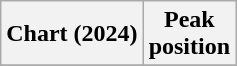<table class="wikitable plainrowheaders" style="text-align:center">
<tr>
<th scope="col">Chart (2024)</th>
<th scope="col">Peak<br>position</th>
</tr>
<tr>
</tr>
</table>
